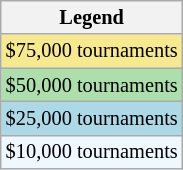<table class=wikitable style="font-size:85%">
<tr>
<th>Legend</th>
</tr>
<tr style="background:#f7e98e;">
<td>$75,000 tournaments</td>
</tr>
<tr style="background:#addfad;">
<td>$50,000 tournaments</td>
</tr>
<tr style="background:lightblue;">
<td>$25,000 tournaments</td>
</tr>
<tr style="background:#f0f8ff;">
<td>$10,000 tournaments</td>
</tr>
</table>
